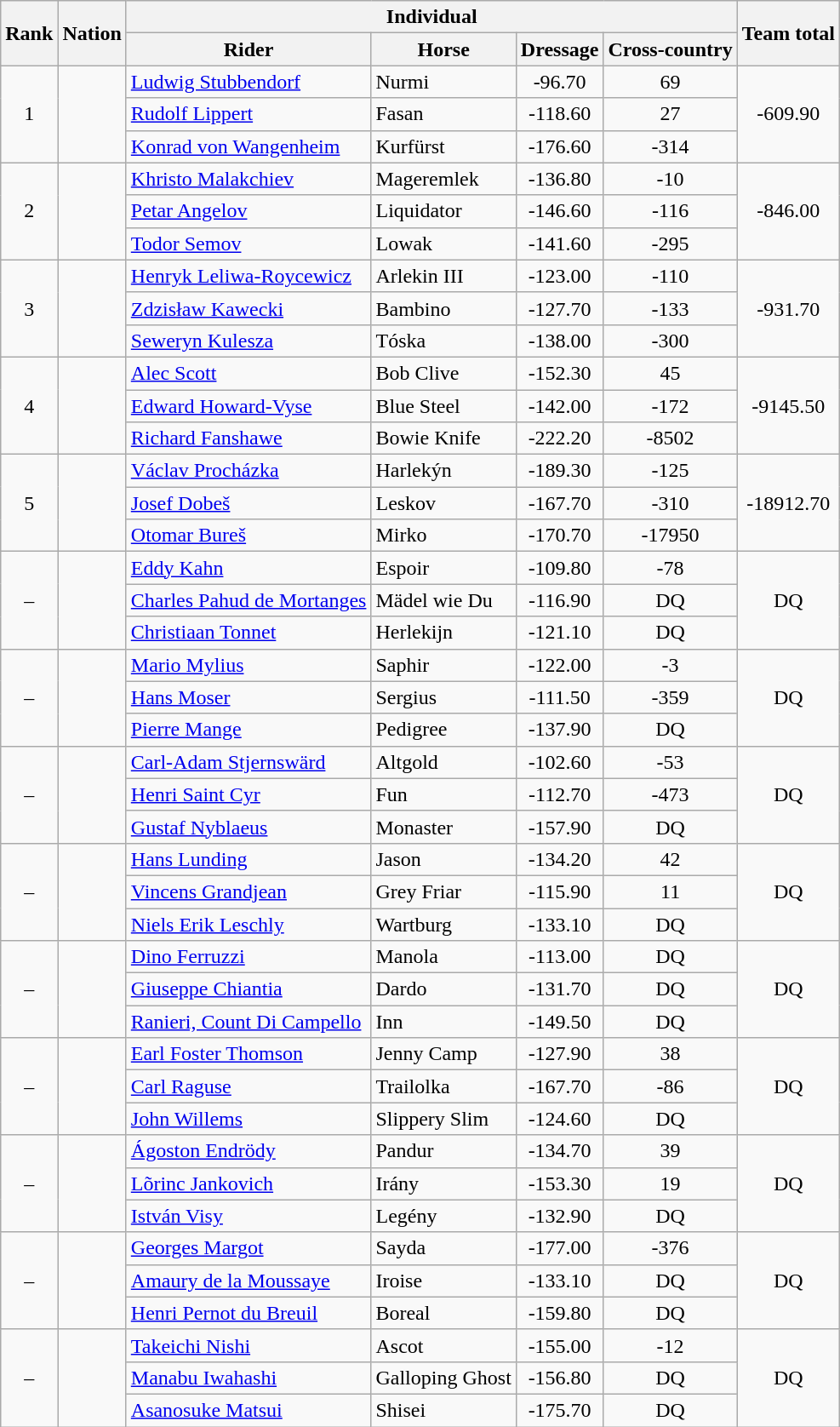<table class="wikitable sortable" style="text-align:center">
<tr>
<th rowspan=2>Rank</th>
<th rowspan=2>Nation</th>
<th colspan=4>Individual</th>
<th rowspan=2>Team total</th>
</tr>
<tr>
<th>Rider</th>
<th>Horse</th>
<th>Dressage</th>
<th>Cross-country</th>
</tr>
<tr>
<td rowspan=3>1</td>
<td align=left rowspan=3></td>
<td align=left><a href='#'>Ludwig Stubbendorf</a></td>
<td align=left>Nurmi</td>
<td>-96.70</td>
<td>69</td>
<td rowspan=3>-609.90</td>
</tr>
<tr>
<td align=left><a href='#'>Rudolf Lippert</a></td>
<td align=left>Fasan</td>
<td>-118.60</td>
<td>27</td>
</tr>
<tr>
<td align=left><a href='#'>Konrad von Wangenheim</a></td>
<td align=left>Kurfürst</td>
<td>-176.60</td>
<td>-314</td>
</tr>
<tr>
<td rowspan=3>2</td>
<td align=left rowspan=3></td>
<td align=left><a href='#'>Khristo Malakchiev</a></td>
<td align=left>Mageremlek</td>
<td>-136.80</td>
<td>-10</td>
<td rowspan=3>-846.00</td>
</tr>
<tr>
<td align=left><a href='#'>Petar Angelov</a></td>
<td align=left>Liquidator</td>
<td>-146.60</td>
<td>-116</td>
</tr>
<tr>
<td align=left><a href='#'>Todor Semov</a></td>
<td align=left>Lowak</td>
<td>-141.60</td>
<td>-295</td>
</tr>
<tr>
<td rowspan=3>3</td>
<td align=left rowspan=3></td>
<td align=left><a href='#'>Henryk Leliwa-Roycewicz</a></td>
<td align=left>Arlekin III</td>
<td>-123.00</td>
<td>-110</td>
<td rowspan=3>-931.70</td>
</tr>
<tr>
<td align=left><a href='#'>Zdzisław Kawecki</a></td>
<td align=left>Bambino</td>
<td>-127.70</td>
<td>-133</td>
</tr>
<tr>
<td align=left><a href='#'>Seweryn Kulesza</a></td>
<td align=left>Tóska</td>
<td>-138.00</td>
<td>-300</td>
</tr>
<tr>
<td rowspan=3>4</td>
<td align=left rowspan=3></td>
<td align=left><a href='#'>Alec Scott</a></td>
<td align=left>Bob Clive</td>
<td>-152.30</td>
<td>45</td>
<td rowspan=3>-9145.50</td>
</tr>
<tr>
<td align=left><a href='#'>Edward Howard-Vyse</a></td>
<td align=left>Blue Steel</td>
<td>-142.00</td>
<td>-172</td>
</tr>
<tr>
<td align=left><a href='#'>Richard Fanshawe</a></td>
<td align=left>Bowie Knife</td>
<td>-222.20</td>
<td>-8502</td>
</tr>
<tr>
<td rowspan=3>5</td>
<td align=left rowspan=3></td>
<td align=left><a href='#'>Václav Procházka</a></td>
<td align=left>Harlekýn</td>
<td>-189.30</td>
<td>-125</td>
<td rowspan=3>-18912.70</td>
</tr>
<tr>
<td align=left><a href='#'>Josef Dobeš</a></td>
<td align=left>Leskov</td>
<td>-167.70</td>
<td>-310</td>
</tr>
<tr>
<td align=left><a href='#'>Otomar Bureš</a></td>
<td align=left>Mirko</td>
<td>-170.70</td>
<td>-17950</td>
</tr>
<tr>
<td rowspan=3>–</td>
<td align=left rowspan=3></td>
<td align=left><a href='#'>Eddy Kahn</a></td>
<td align=left>Espoir</td>
<td>-109.80</td>
<td>-78</td>
<td rowspan=3>DQ</td>
</tr>
<tr>
<td align=left><a href='#'>Charles Pahud de Mortanges</a></td>
<td align=left>Mädel wie Du</td>
<td>-116.90</td>
<td>DQ</td>
</tr>
<tr>
<td align=left><a href='#'>Christiaan Tonnet</a></td>
<td align=left>Herlekijn</td>
<td>-121.10</td>
<td>DQ</td>
</tr>
<tr>
<td rowspan=3>–</td>
<td align=left rowspan=3></td>
<td align=left><a href='#'>Mario Mylius</a></td>
<td align=left>Saphir</td>
<td>-122.00</td>
<td>-3</td>
<td rowspan=3>DQ</td>
</tr>
<tr>
<td align=left><a href='#'>Hans Moser</a></td>
<td align=left>Sergius</td>
<td>-111.50</td>
<td>-359</td>
</tr>
<tr>
<td align=left><a href='#'>Pierre Mange</a></td>
<td align=left>Pedigree</td>
<td>-137.90</td>
<td>DQ</td>
</tr>
<tr>
<td rowspan=3>–</td>
<td align=left rowspan=3></td>
<td align=left><a href='#'>Carl-Adam Stjernswärd</a></td>
<td align=left>Altgold</td>
<td>-102.60</td>
<td>-53</td>
<td rowspan=3>DQ</td>
</tr>
<tr>
<td align=left><a href='#'>Henri Saint Cyr</a></td>
<td align=left>Fun</td>
<td>-112.70</td>
<td>-473</td>
</tr>
<tr>
<td align=left><a href='#'>Gustaf Nyblaeus</a></td>
<td align=left>Monaster</td>
<td>-157.90</td>
<td>DQ</td>
</tr>
<tr>
<td rowspan=3>–</td>
<td align=left rowspan=3></td>
<td align=left><a href='#'>Hans Lunding</a></td>
<td align=left>Jason</td>
<td>-134.20</td>
<td>42</td>
<td rowspan=3>DQ</td>
</tr>
<tr>
<td align=left><a href='#'>Vincens Grandjean</a></td>
<td align=left>Grey Friar</td>
<td>-115.90</td>
<td>11</td>
</tr>
<tr>
<td align=left><a href='#'>Niels Erik Leschly</a></td>
<td align=left>Wartburg</td>
<td>-133.10</td>
<td>DQ</td>
</tr>
<tr>
<td rowspan=3>–</td>
<td align=left rowspan=3></td>
<td align=left><a href='#'>Dino Ferruzzi</a></td>
<td align=left>Manola</td>
<td>-113.00</td>
<td>DQ</td>
<td rowspan=3>DQ</td>
</tr>
<tr>
<td align=left><a href='#'>Giuseppe Chiantia</a></td>
<td align=left>Dardo</td>
<td>-131.70</td>
<td>DQ</td>
</tr>
<tr>
<td align=left><a href='#'>Ranieri, Count Di Campello</a></td>
<td align=left>Inn</td>
<td>-149.50</td>
<td>DQ</td>
</tr>
<tr>
<td rowspan=3>–</td>
<td align=left rowspan=3></td>
<td align=left><a href='#'>Earl Foster Thomson</a></td>
<td align=left>Jenny Camp</td>
<td>-127.90</td>
<td>38</td>
<td rowspan=3>DQ</td>
</tr>
<tr>
<td align=left><a href='#'>Carl Raguse</a></td>
<td align=left>Trailolka</td>
<td>-167.70</td>
<td>-86</td>
</tr>
<tr>
<td align=left><a href='#'>John Willems</a></td>
<td align=left>Slippery Slim</td>
<td>-124.60</td>
<td>DQ</td>
</tr>
<tr>
<td rowspan=3>–</td>
<td align=left rowspan=3></td>
<td align=left><a href='#'>Ágoston Endrödy</a></td>
<td align=left>Pandur</td>
<td>-134.70</td>
<td>39</td>
<td rowspan=3>DQ</td>
</tr>
<tr>
<td align=left><a href='#'>Lõrinc Jankovich</a></td>
<td align=left>Irány</td>
<td>-153.30</td>
<td>19</td>
</tr>
<tr>
<td align=left><a href='#'>István Visy</a></td>
<td align=left>Legény</td>
<td>-132.90</td>
<td>DQ</td>
</tr>
<tr>
<td rowspan=3>–</td>
<td align=left rowspan=3></td>
<td align=left><a href='#'>Georges Margot</a></td>
<td align=left>Sayda</td>
<td>-177.00</td>
<td>-376</td>
<td rowspan=3>DQ</td>
</tr>
<tr>
<td align=left><a href='#'>Amaury de la Moussaye</a></td>
<td align=left>Iroise</td>
<td>-133.10</td>
<td>DQ</td>
</tr>
<tr>
<td align=left><a href='#'>Henri Pernot du Breuil</a></td>
<td align=left>Boreal</td>
<td>-159.80</td>
<td>DQ</td>
</tr>
<tr>
<td rowspan=3>–</td>
<td align=left rowspan=3></td>
<td align=left><a href='#'>Takeichi Nishi</a></td>
<td align=left>Ascot</td>
<td>-155.00</td>
<td>-12</td>
<td rowspan=3>DQ</td>
</tr>
<tr>
<td align=left><a href='#'>Manabu Iwahashi</a></td>
<td align=left>Galloping Ghost</td>
<td>-156.80</td>
<td>DQ</td>
</tr>
<tr>
<td align=left><a href='#'>Asanosuke Matsui</a></td>
<td align=left>Shisei</td>
<td>-175.70</td>
<td>DQ</td>
</tr>
</table>
